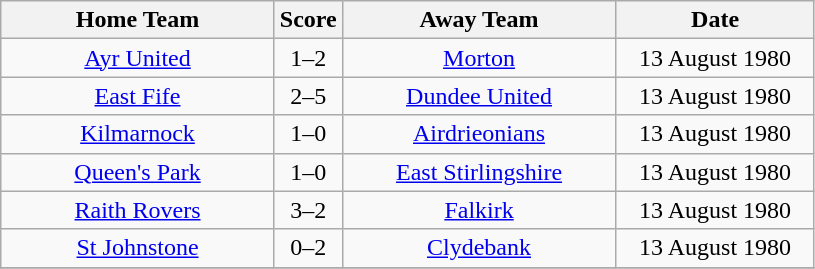<table class="wikitable" style="text-align:center;">
<tr>
<th width=175>Home Team</th>
<th width=20>Score</th>
<th width=175>Away Team</th>
<th width= 125>Date</th>
</tr>
<tr>
<td><a href='#'>Ayr United</a></td>
<td>1–2</td>
<td><a href='#'>Morton</a></td>
<td>13 August 1980</td>
</tr>
<tr>
<td><a href='#'>East Fife</a></td>
<td>2–5</td>
<td><a href='#'>Dundee United</a></td>
<td>13 August 1980</td>
</tr>
<tr>
<td><a href='#'>Kilmarnock</a></td>
<td>1–0</td>
<td><a href='#'>Airdrieonians</a></td>
<td>13 August 1980</td>
</tr>
<tr>
<td><a href='#'>Queen's Park</a></td>
<td>1–0</td>
<td><a href='#'>East Stirlingshire</a></td>
<td>13 August 1980</td>
</tr>
<tr>
<td><a href='#'>Raith Rovers</a></td>
<td>3–2</td>
<td><a href='#'>Falkirk</a></td>
<td>13 August 1980</td>
</tr>
<tr>
<td><a href='#'>St Johnstone</a></td>
<td>0–2</td>
<td><a href='#'>Clydebank</a></td>
<td>13 August 1980</td>
</tr>
<tr>
</tr>
</table>
